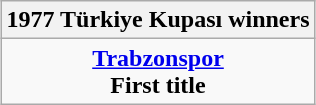<table class="wikitable" style="text-align: center; margin: 0 auto;">
<tr>
<th>1977 Türkiye Kupası winners</th>
</tr>
<tr>
<td><strong><a href='#'>Trabzonspor</a></strong><br><strong>First title</strong></td>
</tr>
</table>
